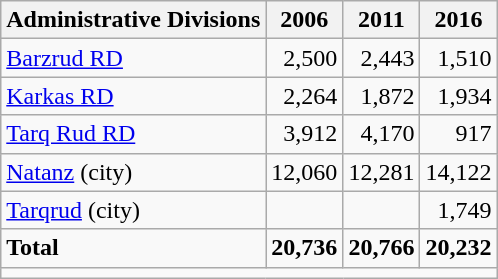<table class="wikitable">
<tr>
<th>Administrative Divisions</th>
<th>2006</th>
<th>2011</th>
<th>2016</th>
</tr>
<tr>
<td><a href='#'>Barzrud RD</a></td>
<td style="text-align: right;">2,500</td>
<td style="text-align: right;">2,443</td>
<td style="text-align: right;">1,510</td>
</tr>
<tr>
<td><a href='#'>Karkas RD</a></td>
<td style="text-align: right;">2,264</td>
<td style="text-align: right;">1,872</td>
<td style="text-align: right;">1,934</td>
</tr>
<tr>
<td><a href='#'>Tarq Rud RD</a></td>
<td style="text-align: right;">3,912</td>
<td style="text-align: right;">4,170</td>
<td style="text-align: right;">917</td>
</tr>
<tr>
<td><a href='#'>Natanz</a> (city)</td>
<td style="text-align: right;">12,060</td>
<td style="text-align: right;">12,281</td>
<td style="text-align: right;">14,122</td>
</tr>
<tr>
<td><a href='#'>Tarqrud</a> (city)</td>
<td style="text-align: right;"></td>
<td style="text-align: right;"></td>
<td style="text-align: right;">1,749</td>
</tr>
<tr>
<td><strong>Total</strong></td>
<td style="text-align: right;"><strong>20,736</strong></td>
<td style="text-align: right;"><strong>20,766</strong></td>
<td style="text-align: right;"><strong>20,232</strong></td>
</tr>
<tr>
<td colspan=4></td>
</tr>
</table>
